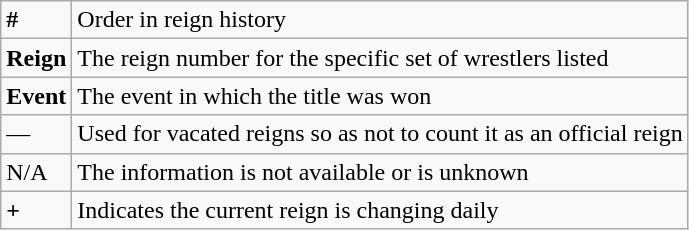<table class="wikitable">
<tr>
<td><strong>#</strong></td>
<td>Order in reign history</td>
</tr>
<tr>
<td><strong>Reign</strong></td>
<td>The reign number for the specific set of wrestlers listed</td>
</tr>
<tr>
<td><strong>Event</strong></td>
<td>The event in which the title was won</td>
</tr>
<tr>
<td>—</td>
<td>Used for vacated reigns so as not to count it as an official reign</td>
</tr>
<tr>
<td>N/A</td>
<td>The information is not available or is unknown</td>
</tr>
<tr>
<td><strong>+</strong></td>
<td>Indicates the current reign is changing daily</td>
</tr>
</table>
